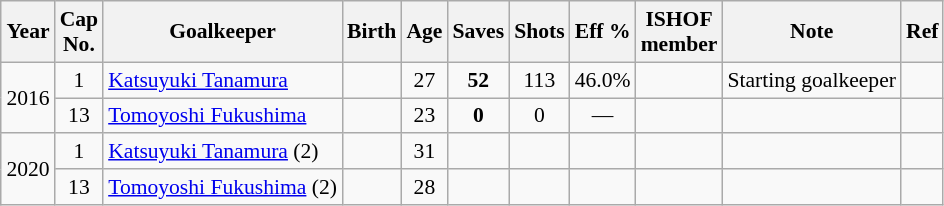<table class="wikitable sortable" style="text-align: center; font-size: 90%; margin-left: 1em;">
<tr>
<th>Year</th>
<th class="unsortable">Cap<br>No.</th>
<th>Goalkeeper</th>
<th>Birth</th>
<th>Age</th>
<th>Saves</th>
<th>Shots</th>
<th>Eff %</th>
<th>ISHOF<br>member</th>
<th>Note</th>
<th class="unsortable">Ref</th>
</tr>
<tr>
<td rowspan="2" style="text-align: left;">2016</td>
<td>1</td>
<td style="text-align: left;" data-sort-value="Tanamura, Katsuyuki"><a href='#'>Katsuyuki Tanamura</a></td>
<td></td>
<td>27</td>
<td><strong>52</strong></td>
<td>113</td>
<td>46.0%</td>
<td></td>
<td style="text-align: left;">Starting goalkeeper</td>
<td></td>
</tr>
<tr>
<td>13</td>
<td style="text-align: left;" data-sort-value="Fukushima, Tomoyoshi"><a href='#'>Tomoyoshi Fukushima</a></td>
<td></td>
<td>23</td>
<td><strong>0</strong></td>
<td>0</td>
<td>—</td>
<td></td>
<td style="text-align: left;"></td>
<td></td>
</tr>
<tr>
<td rowspan="2" style="text-align: left;">2020</td>
<td>1</td>
<td style="text-align: left;" data-sort-value="Tanamura, Katsuyuki"><a href='#'>Katsuyuki Tanamura</a> (2)</td>
<td></td>
<td>31</td>
<td></td>
<td></td>
<td></td>
<td></td>
<td style="text-align: left;"></td>
<td></td>
</tr>
<tr>
<td>13</td>
<td style="text-align: left;" style="text-align: left;" data-sort-value="Fukushima, Tomoyoshi"><a href='#'>Tomoyoshi Fukushima</a> (2)</td>
<td></td>
<td>28</td>
<td></td>
<td></td>
<td></td>
<td></td>
<td style="text-align: left;"></td>
<td></td>
</tr>
</table>
